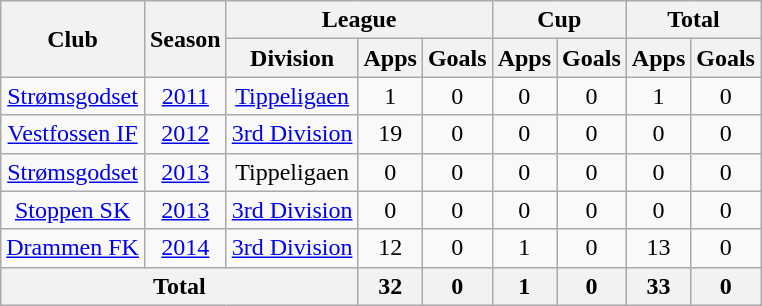<table class="wikitable" style="text-align: center;">
<tr>
<th rowspan="2">Club</th>
<th rowspan="2">Season</th>
<th colspan="3">League</th>
<th colspan="2">Cup</th>
<th colspan="2">Total</th>
</tr>
<tr>
<th>Division</th>
<th>Apps</th>
<th>Goals</th>
<th>Apps</th>
<th>Goals</th>
<th>Apps</th>
<th>Goals</th>
</tr>
<tr>
<td><a href='#'>Strømsgodset</a></td>
<td><a href='#'>2011</a></td>
<td><a href='#'>Tippeligaen</a></td>
<td>1</td>
<td>0</td>
<td>0</td>
<td>0</td>
<td>1</td>
<td>0</td>
</tr>
<tr>
<td><a href='#'>Vestfossen IF</a></td>
<td><a href='#'>2012</a></td>
<td><a href='#'>3rd Division</a></td>
<td>19</td>
<td>0</td>
<td>0</td>
<td>0</td>
<td>0</td>
<td>0</td>
</tr>
<tr>
<td><a href='#'>Strømsgodset</a></td>
<td><a href='#'>2013</a></td>
<td>Tippeligaen</td>
<td>0</td>
<td>0</td>
<td>0</td>
<td>0</td>
<td>0</td>
<td>0</td>
</tr>
<tr>
<td><a href='#'>Stoppen SK</a></td>
<td><a href='#'>2013</a></td>
<td><a href='#'>3rd Division</a></td>
<td>0</td>
<td>0</td>
<td>0</td>
<td>0</td>
<td>0</td>
<td>0</td>
</tr>
<tr>
<td><a href='#'>Drammen FK</a></td>
<td><a href='#'>2014</a></td>
<td><a href='#'>3rd Division</a></td>
<td>12</td>
<td>0</td>
<td>1</td>
<td>0</td>
<td>13</td>
<td>0</td>
</tr>
<tr>
<th colspan="3">Total</th>
<th>32</th>
<th>0</th>
<th>1</th>
<th>0</th>
<th>33</th>
<th>0</th>
</tr>
</table>
